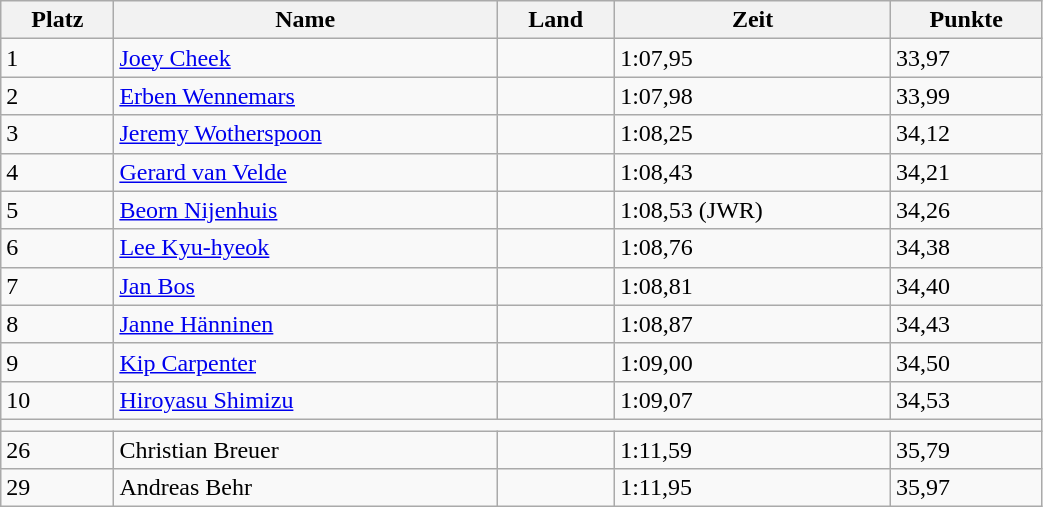<table class="prettytable" style="width:55%;">
<tr>
<th>Platz</th>
<th>Name</th>
<th>Land</th>
<th>Zeit</th>
<th>Punkte</th>
</tr>
<tr>
<td>1</td>
<td><a href='#'>Joey Cheek</a></td>
<td></td>
<td>1:07,95</td>
<td>33,97</td>
</tr>
<tr>
<td>2</td>
<td><a href='#'>Erben Wennemars</a></td>
<td></td>
<td>1:07,98</td>
<td>33,99</td>
</tr>
<tr>
<td>3</td>
<td><a href='#'>Jeremy Wotherspoon</a></td>
<td></td>
<td>1:08,25</td>
<td>34,12</td>
</tr>
<tr>
<td>4</td>
<td><a href='#'>Gerard van Velde</a></td>
<td></td>
<td>1:08,43</td>
<td>34,21</td>
</tr>
<tr>
<td>5</td>
<td><a href='#'>Beorn Nijenhuis</a></td>
<td></td>
<td>1:08,53 (JWR)</td>
<td>34,26</td>
</tr>
<tr>
<td>6</td>
<td><a href='#'>Lee Kyu-hyeok</a></td>
<td></td>
<td>1:08,76</td>
<td>34,38</td>
</tr>
<tr>
<td>7</td>
<td><a href='#'>Jan Bos</a></td>
<td></td>
<td>1:08,81</td>
<td>34,40</td>
</tr>
<tr>
<td>8</td>
<td><a href='#'>Janne Hänninen</a></td>
<td></td>
<td>1:08,87</td>
<td>34,43</td>
</tr>
<tr>
<td>9</td>
<td><a href='#'>Kip Carpenter</a></td>
<td></td>
<td>1:09,00</td>
<td>34,50</td>
</tr>
<tr>
<td>10</td>
<td><a href='#'>Hiroyasu Shimizu</a></td>
<td></td>
<td>1:09,07</td>
<td>34,53</td>
</tr>
<tr>
<td colspan="5"></td>
</tr>
<tr>
<td>26</td>
<td>Christian Breuer</td>
<td></td>
<td>1:11,59</td>
<td>35,79</td>
</tr>
<tr>
<td>29</td>
<td>Andreas Behr</td>
<td></td>
<td>1:11,95</td>
<td>35,97</td>
</tr>
</table>
